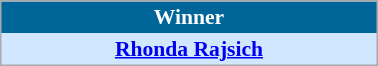<table align=center cellpadding="2" cellspacing="0" style="background: #f9f9f9; border: 1px #aaa solid; border-collapse: collapse; font-size: 90%;" width=20%>
<tr align=center bgcolor=#006699 style="color:white;">
<th width=100%><strong>Winner</strong></th>
</tr>
<tr align=center bgcolor=#D0E7FF>
<td align=center><strong><a href='#'>Rhonda Rajsich</a></strong> </td>
</tr>
</table>
